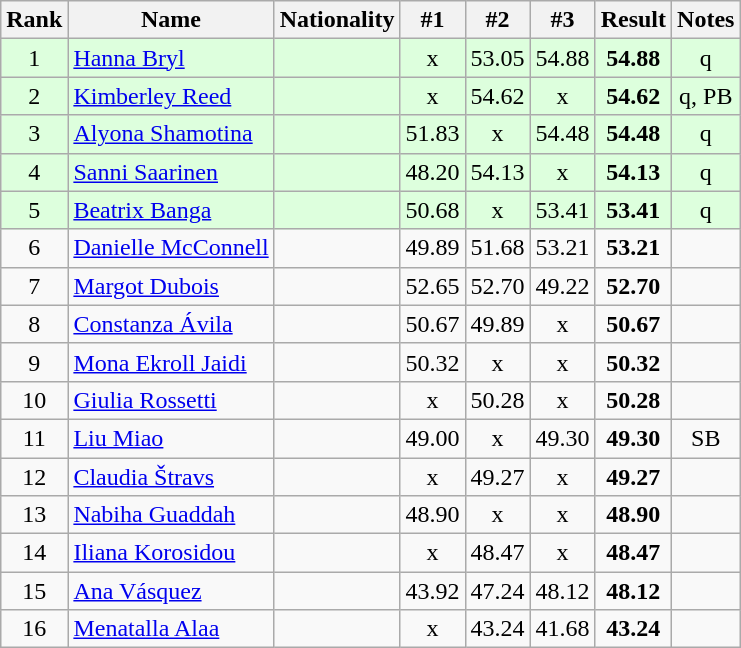<table class="wikitable sortable" style="text-align:center">
<tr>
<th>Rank</th>
<th>Name</th>
<th>Nationality</th>
<th>#1</th>
<th>#2</th>
<th>#3</th>
<th>Result</th>
<th>Notes</th>
</tr>
<tr bgcolor=ddffdd>
<td>1</td>
<td align=left><a href='#'>Hanna Bryl</a></td>
<td align=left></td>
<td>x</td>
<td>53.05</td>
<td>54.88</td>
<td><strong>54.88</strong></td>
<td>q</td>
</tr>
<tr bgcolor=ddffdd>
<td>2</td>
<td align=left><a href='#'>Kimberley Reed</a></td>
<td align=left></td>
<td>x</td>
<td>54.62</td>
<td>x</td>
<td><strong>54.62</strong></td>
<td>q, PB</td>
</tr>
<tr bgcolor=ddffdd>
<td>3</td>
<td align=left><a href='#'>Alyona Shamotina</a></td>
<td align=left></td>
<td>51.83</td>
<td>x</td>
<td>54.48</td>
<td><strong>54.48</strong></td>
<td>q</td>
</tr>
<tr bgcolor=ddffdd>
<td>4</td>
<td align=left><a href='#'>Sanni Saarinen</a></td>
<td align=left></td>
<td>48.20</td>
<td>54.13</td>
<td>x</td>
<td><strong>54.13</strong></td>
<td>q</td>
</tr>
<tr bgcolor=ddffdd>
<td>5</td>
<td align=left><a href='#'>Beatrix Banga</a></td>
<td align=left></td>
<td>50.68</td>
<td>x</td>
<td>53.41</td>
<td><strong>53.41</strong></td>
<td>q</td>
</tr>
<tr>
<td>6</td>
<td align=left><a href='#'>Danielle McConnell</a></td>
<td align=left></td>
<td>49.89</td>
<td>51.68</td>
<td>53.21</td>
<td><strong>53.21</strong></td>
<td></td>
</tr>
<tr>
<td>7</td>
<td align=left><a href='#'>Margot Dubois</a></td>
<td align=left></td>
<td>52.65</td>
<td>52.70</td>
<td>49.22</td>
<td><strong>52.70</strong></td>
<td></td>
</tr>
<tr>
<td>8</td>
<td align=left><a href='#'>Constanza Ávila</a></td>
<td align=left></td>
<td>50.67</td>
<td>49.89</td>
<td>x</td>
<td><strong>50.67</strong></td>
<td></td>
</tr>
<tr>
<td>9</td>
<td align=left><a href='#'>Mona Ekroll Jaidi</a></td>
<td align=left></td>
<td>50.32</td>
<td>x</td>
<td>x</td>
<td><strong>50.32</strong></td>
<td></td>
</tr>
<tr>
<td>10</td>
<td align=left><a href='#'>Giulia Rossetti</a></td>
<td align=left></td>
<td>x</td>
<td>50.28</td>
<td>x</td>
<td><strong>50.28</strong></td>
<td></td>
</tr>
<tr>
<td>11</td>
<td align=left><a href='#'>Liu Miao</a></td>
<td align=left></td>
<td>49.00</td>
<td>x</td>
<td>49.30</td>
<td><strong>49.30</strong></td>
<td>SB</td>
</tr>
<tr>
<td>12</td>
<td align=left><a href='#'>Claudia Štravs</a></td>
<td align=left></td>
<td>x</td>
<td>49.27</td>
<td>x</td>
<td><strong>49.27</strong></td>
<td></td>
</tr>
<tr>
<td>13</td>
<td align=left><a href='#'>Nabiha Guaddah</a></td>
<td align=left></td>
<td>48.90</td>
<td>x</td>
<td>x</td>
<td><strong>48.90</strong></td>
<td></td>
</tr>
<tr>
<td>14</td>
<td align=left><a href='#'>Iliana Korosidou</a></td>
<td align=left></td>
<td>x</td>
<td>48.47</td>
<td>x</td>
<td><strong>48.47</strong></td>
<td></td>
</tr>
<tr>
<td>15</td>
<td align=left><a href='#'>Ana Vásquez</a></td>
<td align=left></td>
<td>43.92</td>
<td>47.24</td>
<td>48.12</td>
<td><strong>48.12</strong></td>
<td></td>
</tr>
<tr>
<td>16</td>
<td align=left><a href='#'>Menatalla Alaa</a></td>
<td align=left></td>
<td>x</td>
<td>43.24</td>
<td>41.68</td>
<td><strong>43.24</strong></td>
<td></td>
</tr>
</table>
